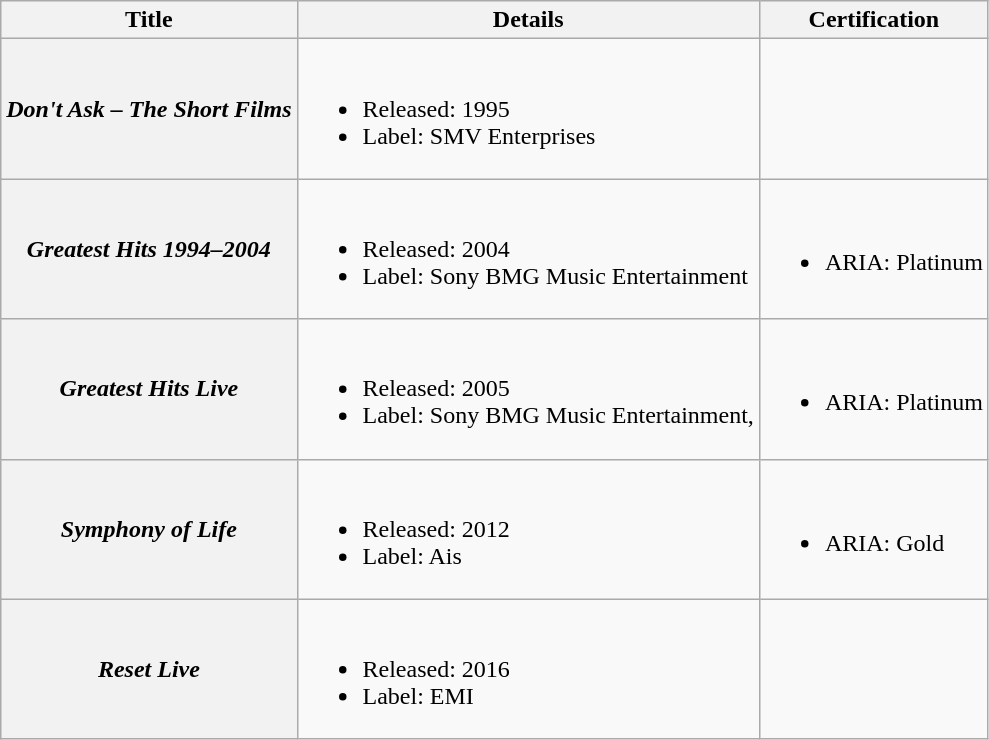<table class="wikitable plainrowheaders">
<tr>
<th scope="col">Title</th>
<th scope="col">Details</th>
<th scope="col">Certification</th>
</tr>
<tr>
<th scope="row"><em>Don't Ask – The Short Films</em></th>
<td><br><ul><li>Released: 1995</li><li>Label: SMV Enterprises</li></ul></td>
<td></td>
</tr>
<tr>
<th scope="row"><em>Greatest Hits 1994–2004</em></th>
<td><br><ul><li>Released: 2004</li><li>Label: Sony BMG Music Entertainment</li></ul></td>
<td><br><ul><li>ARIA: Platinum</li></ul></td>
</tr>
<tr>
<th scope="row"><em>Greatest Hits Live</em></th>
<td><br><ul><li>Released: 2005</li><li>Label: Sony BMG Music Entertainment,</li></ul></td>
<td><br><ul><li>ARIA: Platinum</li></ul></td>
</tr>
<tr>
<th scope="row"><em>Symphony of Life</em></th>
<td><br><ul><li>Released: 2012</li><li>Label: Ais</li></ul></td>
<td><br><ul><li>ARIA: Gold</li></ul></td>
</tr>
<tr>
<th scope="row"><em>Reset Live</em></th>
<td><br><ul><li>Released: 2016</li><li>Label: EMI</li></ul></td>
<td></td>
</tr>
</table>
